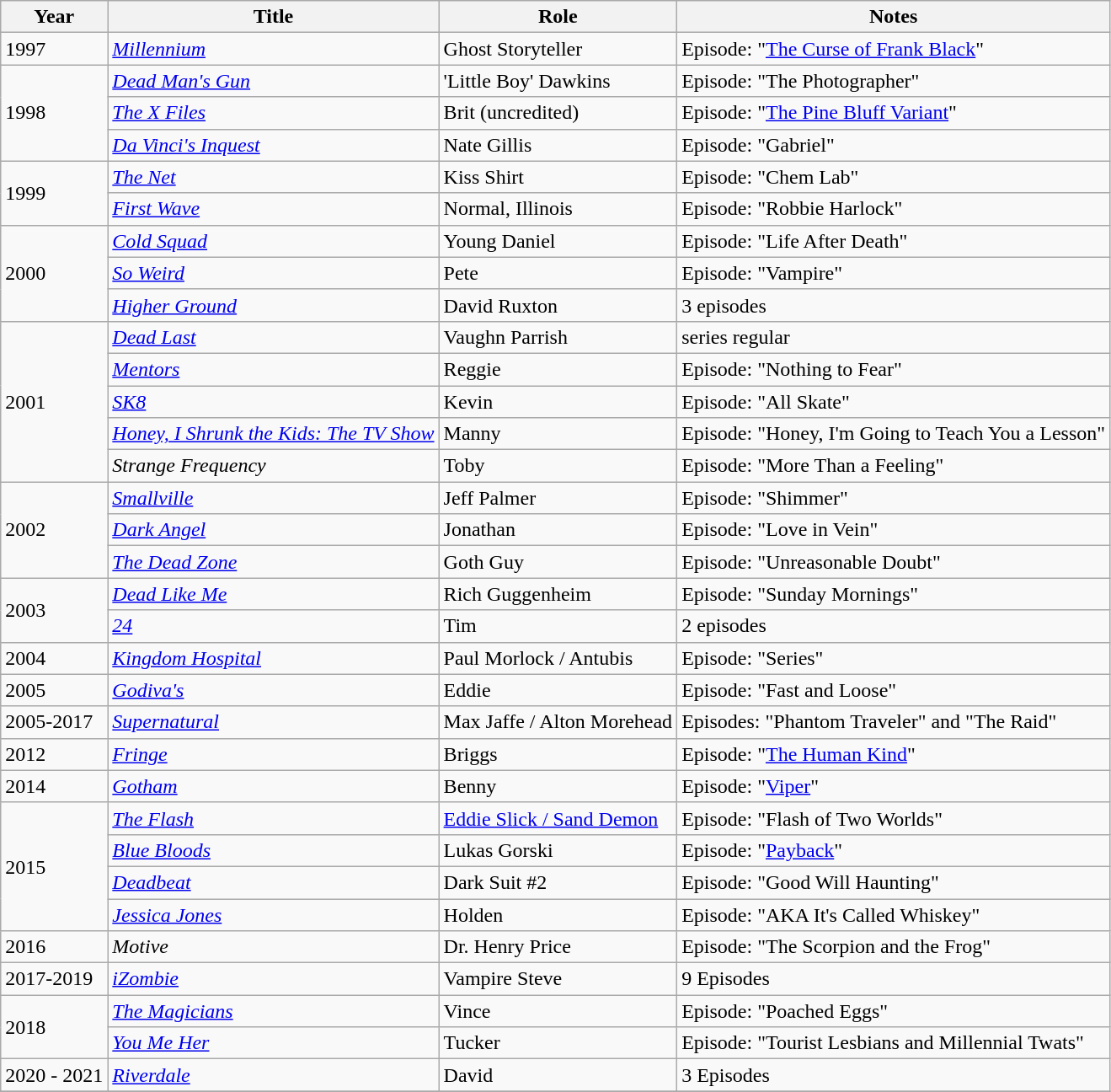<table class="wikitable sortable">
<tr>
<th scope="col">Year</th>
<th scope="col">Title</th>
<th scope="col">Role</th>
<th scope="col" class="unsortable">Notes</th>
</tr>
<tr>
<td>1997</td>
<td><em><a href='#'>Millennium</a></em></td>
<td>Ghost Storyteller</td>
<td>Episode: "<a href='#'>The Curse of Frank Black</a>"</td>
</tr>
<tr>
<td rowspan=3>1998</td>
<td><em><a href='#'>Dead Man's Gun</a></em></td>
<td>'Little Boy' Dawkins</td>
<td>Episode: "The Photographer"</td>
</tr>
<tr>
<td data-sort-value="X Files, The"><em><a href='#'>The X Files</a></em></td>
<td>Brit (uncredited)</td>
<td>Episode: "<a href='#'>The Pine Bluff Variant</a>"</td>
</tr>
<tr>
<td><em><a href='#'>Da Vinci's Inquest</a></em></td>
<td>Nate Gillis</td>
<td>Episode: "Gabriel"</td>
</tr>
<tr>
<td rowspan=2>1999</td>
<td data-sort-value="Net, The"><em><a href='#'>The Net</a></em></td>
<td>Kiss Shirt</td>
<td>Episode: "Chem Lab"</td>
</tr>
<tr>
<td><em><a href='#'>First Wave</a></em></td>
<td>Normal, Illinois</td>
<td>Episode: "Robbie Harlock"</td>
</tr>
<tr>
<td rowspan=3>2000</td>
<td><em><a href='#'>Cold Squad</a></em></td>
<td>Young Daniel</td>
<td>Episode: "Life After Death"</td>
</tr>
<tr>
<td><em><a href='#'>So Weird</a></em></td>
<td>Pete</td>
<td>Episode: "Vampire"</td>
</tr>
<tr>
<td><em><a href='#'>Higher Ground</a></em></td>
<td>David Ruxton</td>
<td>3 episodes</td>
</tr>
<tr>
<td rowspan=5>2001</td>
<td><em><a href='#'>Dead Last</a></em></td>
<td>Vaughn Parrish</td>
<td>series regular</td>
</tr>
<tr>
<td><em><a href='#'>Mentors</a></em></td>
<td>Reggie</td>
<td>Episode: "Nothing to Fear"</td>
</tr>
<tr>
<td><em><a href='#'>SK8</a></em></td>
<td>Kevin</td>
<td>Episode: "All Skate"</td>
</tr>
<tr>
<td><em><a href='#'>Honey, I Shrunk the Kids: The TV Show</a></em></td>
<td>Manny</td>
<td>Episode: "Honey, I'm Going to Teach You a Lesson"</td>
</tr>
<tr>
<td><em>Strange Frequency</em></td>
<td>Toby</td>
<td>Episode: "More Than a Feeling"</td>
</tr>
<tr>
<td rowspan=3>2002</td>
<td><em><a href='#'>Smallville</a></em></td>
<td>Jeff Palmer</td>
<td>Episode: "Shimmer"</td>
</tr>
<tr>
<td><em><a href='#'>Dark Angel</a></em></td>
<td>Jonathan</td>
<td>Episode: "Love in Vein"</td>
</tr>
<tr>
<td data-sort-value="Dead Zone, The"><em><a href='#'>The Dead Zone</a></em></td>
<td>Goth Guy</td>
<td>Episode: "Unreasonable Doubt"</td>
</tr>
<tr>
<td rowspan=2>2003</td>
<td><em><a href='#'>Dead Like Me</a></em></td>
<td>Rich Guggenheim</td>
<td>Episode: "Sunday Mornings"</td>
</tr>
<tr>
<td><em><a href='#'>24</a></em></td>
<td>Tim</td>
<td>2 episodes</td>
</tr>
<tr>
<td>2004</td>
<td><em><a href='#'>Kingdom Hospital</a></em></td>
<td>Paul Morlock / Antubis</td>
<td>Episode: "Series"</td>
</tr>
<tr>
<td>2005</td>
<td><em><a href='#'>Godiva's</a></em></td>
<td>Eddie</td>
<td>Episode: "Fast and Loose"</td>
</tr>
<tr>
<td>2005-2017</td>
<td><em><a href='#'>Supernatural</a></em></td>
<td>Max Jaffe / Alton Morehead</td>
<td>Episodes: "Phantom Traveler" and "The Raid"</td>
</tr>
<tr>
<td>2012</td>
<td><em><a href='#'>Fringe</a></em></td>
<td>Briggs</td>
<td>Episode: "<a href='#'>The Human Kind</a>"</td>
</tr>
<tr>
<td>2014</td>
<td><em><a href='#'>Gotham</a></em></td>
<td>Benny</td>
<td>Episode: "<a href='#'>Viper</a>"</td>
</tr>
<tr>
<td rowspan=4>2015</td>
<td data-sort-value="Flash, The"><em><a href='#'>The Flash</a></em></td>
<td><a href='#'>Eddie Slick / Sand Demon</a></td>
<td>Episode: "Flash of Two Worlds"</td>
</tr>
<tr>
<td><em><a href='#'>Blue Bloods</a></em></td>
<td>Lukas Gorski</td>
<td>Episode: "<a href='#'>Payback</a>"</td>
</tr>
<tr>
<td><em><a href='#'>Deadbeat</a></em></td>
<td>Dark Suit #2</td>
<td>Episode: "Good Will Haunting"</td>
</tr>
<tr>
<td><em><a href='#'>Jessica Jones</a></em></td>
<td>Holden</td>
<td>Episode: "AKA It's Called Whiskey"</td>
</tr>
<tr>
<td>2016</td>
<td><em>Motive</em></td>
<td>Dr. Henry Price</td>
<td>Episode: "The Scorpion and the Frog"</td>
</tr>
<tr>
<td>2017-2019</td>
<td><em><a href='#'>iZombie</a></em></td>
<td>Vampire Steve</td>
<td>9 Episodes</td>
</tr>
<tr>
<td rowspan=2>2018</td>
<td data-sort-value="Magicians, The"><em><a href='#'>The Magicians</a></em></td>
<td>Vince</td>
<td>Episode: "Poached Eggs"</td>
</tr>
<tr>
<td><em><a href='#'>You Me Her</a></em></td>
<td>Tucker</td>
<td>Episode: "Tourist Lesbians and Millennial Twats"</td>
</tr>
<tr>
<td>2020 - 2021</td>
<td><em><a href='#'>Riverdale</a></em></td>
<td>David</td>
<td>3 Episodes</td>
</tr>
<tr>
</tr>
</table>
